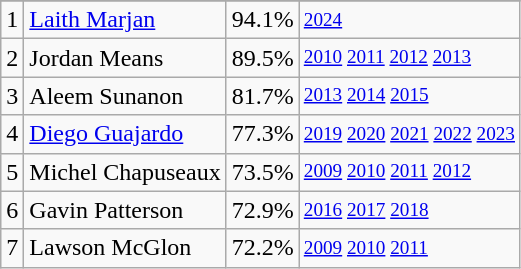<table class="wikitable">
<tr>
</tr>
<tr>
<td>1</td>
<td><a href='#'>Laith Marjan</a></td>
<td><abbr>94.1%</abbr></td>
<td style="font-size:80%;"><a href='#'>2024</a></td>
</tr>
<tr>
<td>2</td>
<td>Jordan Means</td>
<td><abbr>89.5%</abbr></td>
<td style="font-size:80%;"><a href='#'>2010</a> <a href='#'>2011</a> <a href='#'>2012</a> <a href='#'>2013</a></td>
</tr>
<tr>
<td>3</td>
<td>Aleem Sunanon</td>
<td><abbr>81.7%</abbr></td>
<td style="font-size:80%;"><a href='#'>2013</a> <a href='#'>2014</a> <a href='#'>2015</a></td>
</tr>
<tr>
<td>4</td>
<td><a href='#'>Diego Guajardo</a></td>
<td><abbr>77.3%</abbr></td>
<td style="font-size:80%;"><a href='#'>2019</a> <a href='#'>2020</a> <a href='#'>2021</a> <a href='#'>2022</a> <a href='#'>2023</a></td>
</tr>
<tr>
<td>5</td>
<td>Michel Chapuseaux</td>
<td><abbr>73.5%</abbr></td>
<td style="font-size:80%;"><a href='#'>2009</a> <a href='#'>2010</a> <a href='#'>2011</a> <a href='#'>2012</a></td>
</tr>
<tr>
<td>6</td>
<td>Gavin Patterson</td>
<td><abbr>72.9%</abbr></td>
<td style="font-size:80%;"><a href='#'>2016</a> <a href='#'>2017</a> <a href='#'>2018</a></td>
</tr>
<tr>
<td>7</td>
<td>Lawson McGlon</td>
<td><abbr>72.2%</abbr></td>
<td style="font-size:80%;"><a href='#'>2009</a> <a href='#'>2010</a> <a href='#'>2011</a></td>
</tr>
</table>
